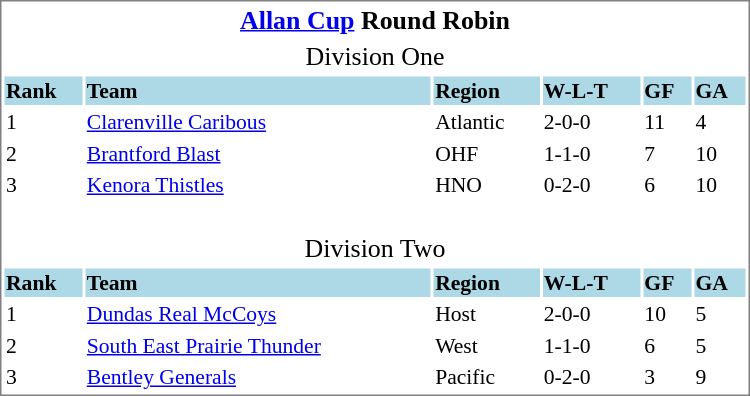<table cellpadding="0">
<tr align="left" style="vertical-align: top">
<td></td>
<td><br><table cellpadding="1" width="500px" style="font-size: 90%; border: 1px solid gray;">
<tr align="center" style="font-size: larger;">
<td colspan=6><strong><a href='#'>Allan Cup</a> Round Robin</strong></td>
</tr>
<tr align="center" style="font-size: larger;">
<td colspan=6>Division One</td>
</tr>
<tr style="background:lightblue;">
<td><strong>Rank</strong></td>
<td><strong>Team</strong></td>
<td><strong>Region</strong></td>
<td><strong>W-L-T</strong></td>
<td><strong>GF</strong></td>
<td><strong>GA</strong></td>
</tr>
<tr>
<td>1</td>
<td><a href='#'>Clarenville Caribous</a></td>
<td>Atlantic</td>
<td>2-0-0</td>
<td>11</td>
<td>4</td>
</tr>
<tr>
<td>2</td>
<td><a href='#'>Brantford Blast</a></td>
<td>OHF</td>
<td>1-1-0</td>
<td>7</td>
<td>10</td>
</tr>
<tr>
<td>3</td>
<td><a href='#'>Kenora Thistles</a></td>
<td>HNO</td>
<td>0-2-0</td>
<td>6</td>
<td>10</td>
</tr>
<tr align="center" style="font-size: larger;">
<td colspan=6><br>Division Two</td>
</tr>
<tr style="background:lightblue;">
<td><strong>Rank</strong></td>
<td><strong>Team</strong></td>
<td><strong>Region</strong></td>
<td><strong>W-L-T</strong></td>
<td><strong>GF</strong></td>
<td><strong>GA</strong></td>
</tr>
<tr>
<td>1</td>
<td><a href='#'>Dundas Real McCoys</a></td>
<td>Host</td>
<td>2-0-0</td>
<td>10</td>
<td>5</td>
</tr>
<tr>
<td>2</td>
<td><a href='#'>South East Prairie Thunder</a></td>
<td>West</td>
<td>1-1-0</td>
<td>6</td>
<td>5</td>
</tr>
<tr>
<td>3</td>
<td><a href='#'>Bentley Generals</a></td>
<td>Pacific</td>
<td>0-2-0</td>
<td>3</td>
<td>9</td>
</tr>
</table>
</td>
</tr>
</table>
